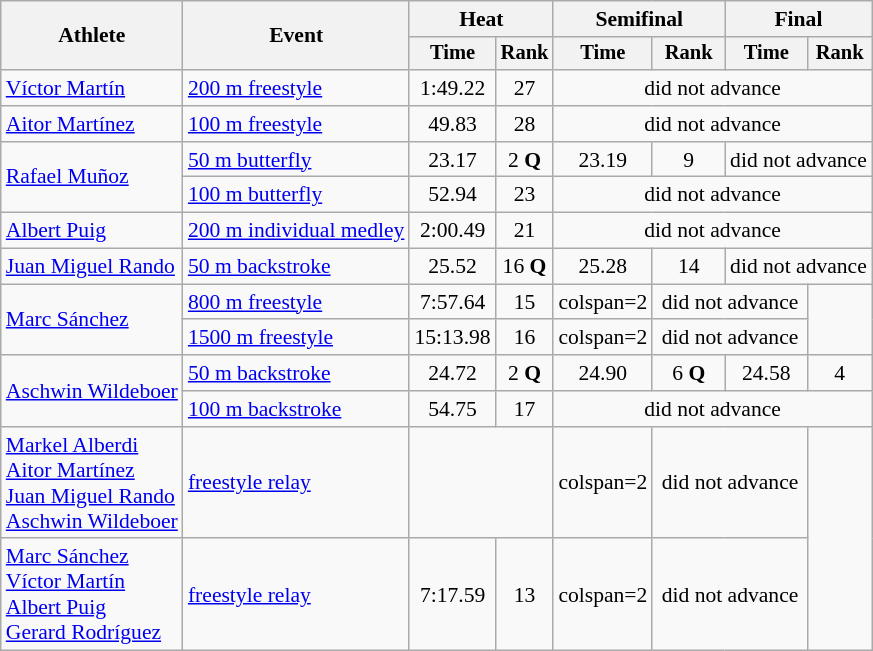<table class=wikitable style="font-size:90%">
<tr>
<th rowspan="2">Athlete</th>
<th rowspan="2">Event</th>
<th colspan="2">Heat</th>
<th colspan="2">Semifinal</th>
<th colspan="2">Final</th>
</tr>
<tr style="font-size:95%">
<th>Time</th>
<th>Rank</th>
<th>Time</th>
<th>Rank</th>
<th>Time</th>
<th>Rank</th>
</tr>
<tr align=center>
<td align=left><a href='#'>Víctor Martín</a></td>
<td align=left><a href='#'>200 m freestyle</a></td>
<td>1:49.22</td>
<td>27</td>
<td colspan=4>did not advance</td>
</tr>
<tr align=center>
<td align=left><a href='#'>Aitor Martínez</a></td>
<td align=left><a href='#'>100 m freestyle</a></td>
<td>49.83</td>
<td>28</td>
<td colspan=4>did not advance</td>
</tr>
<tr align=center>
<td align=left rowspan=2><a href='#'>Rafael Muñoz</a></td>
<td align=left><a href='#'>50 m butterfly</a></td>
<td>23.17</td>
<td>2 <strong>Q</strong></td>
<td>23.19</td>
<td>9</td>
<td colspan=2>did not advance</td>
</tr>
<tr align=center>
<td align=left><a href='#'>100 m butterfly</a></td>
<td>52.94</td>
<td>23</td>
<td colspan=4>did not advance</td>
</tr>
<tr align=center>
<td align=left><a href='#'>Albert Puig</a></td>
<td align=left><a href='#'>200 m individual medley</a></td>
<td>2:00.49</td>
<td>21</td>
<td colspan=4>did not advance</td>
</tr>
<tr align=center>
<td align=left><a href='#'>Juan Miguel Rando</a></td>
<td align=left><a href='#'>50 m backstroke</a></td>
<td>25.52</td>
<td>16 <strong>Q</strong></td>
<td>25.28</td>
<td>14</td>
<td colspan=2>did not advance</td>
</tr>
<tr align=center>
<td align=left rowspan=2><a href='#'>Marc Sánchez</a></td>
<td align=left><a href='#'>800 m freestyle</a></td>
<td>7:57.64</td>
<td>15</td>
<td>colspan=2 </td>
<td colspan=2>did not advance</td>
</tr>
<tr align=center>
<td align=left><a href='#'>1500 m freestyle</a></td>
<td>15:13.98</td>
<td>16</td>
<td>colspan=2 </td>
<td colspan=2>did not advance</td>
</tr>
<tr align=center>
<td align=left rowspan=2><a href='#'>Aschwin Wildeboer</a></td>
<td align=left><a href='#'>50 m backstroke</a></td>
<td>24.72</td>
<td>2 <strong>Q</strong></td>
<td>24.90</td>
<td>6 <strong>Q</strong></td>
<td>24.58</td>
<td>4</td>
</tr>
<tr align=center>
<td align=left><a href='#'>100 m backstroke</a></td>
<td>54.75</td>
<td>17</td>
<td colspan=4>did not advance</td>
</tr>
<tr align=center>
<td align=left><a href='#'>Markel Alberdi</a><br><a href='#'>Aitor Martínez</a><br><a href='#'>Juan Miguel Rando</a><br><a href='#'>Aschwin Wildeboer</a></td>
<td align=left><a href='#'> freestyle relay</a></td>
<td colspan=2></td>
<td>colspan=2 </td>
<td colspan=2>did not advance</td>
</tr>
<tr align=center>
<td align=left><a href='#'>Marc Sánchez</a><br><a href='#'>Víctor Martín</a><br><a href='#'>Albert Puig</a><br><a href='#'>Gerard Rodríguez</a></td>
<td align=left><a href='#'> freestyle relay</a></td>
<td>7:17.59</td>
<td>13</td>
<td>colspan=2 </td>
<td colspan=2>did not advance</td>
</tr>
</table>
